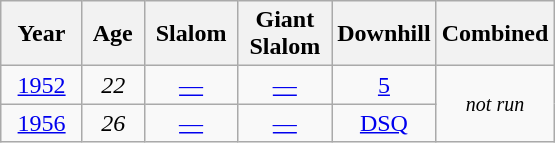<table class=wikitable style="text-align:center">
<tr>
<th>  Year  </th>
<th> Age </th>
<th> Slalom </th>
<th>Giant<br> Slalom </th>
<th>Downhill</th>
<th>Combined</th>
</tr>
<tr>
<td><a href='#'>1952</a></td>
<td><em>22</em></td>
<td><a href='#'>—</a></td>
<td><a href='#'>—</a></td>
<td><a href='#'>5</a></td>
<td rowspan=2><small><em>not run</em></small></td>
</tr>
<tr>
<td><a href='#'>1956</a></td>
<td><em>26</em></td>
<td><a href='#'>—</a></td>
<td><a href='#'>—</a></td>
<td><a href='#'>DSQ</a></td>
</tr>
</table>
